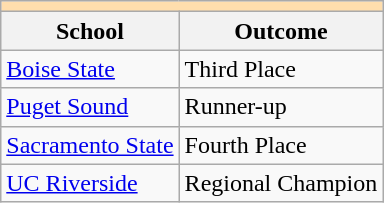<table class="wikitable" style="float:left; margin-right:1em;">
<tr>
<th colspan="3" style="background:#ffdead;"></th>
</tr>
<tr>
<th>School</th>
<th>Outcome</th>
</tr>
<tr>
<td><a href='#'>Boise State</a></td>
<td>Third Place</td>
</tr>
<tr>
<td><a href='#'>Puget Sound</a></td>
<td>Runner-up</td>
</tr>
<tr>
<td><a href='#'>Sacramento State</a></td>
<td>Fourth Place</td>
</tr>
<tr>
<td><a href='#'>UC Riverside</a></td>
<td>Regional Champion</td>
</tr>
</table>
